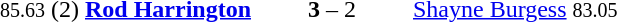<table style="text-align:center">
<tr>
<th width=223></th>
<th width=100></th>
<th width=223></th>
</tr>
<tr>
<td align=right><small>85.63</small> (2) <strong><a href='#'>Rod Harrington</a></strong> </td>
<td><strong>3</strong> – 2</td>
<td align=left> <a href='#'>Shayne Burgess</a> <small>83.05</small></td>
</tr>
</table>
